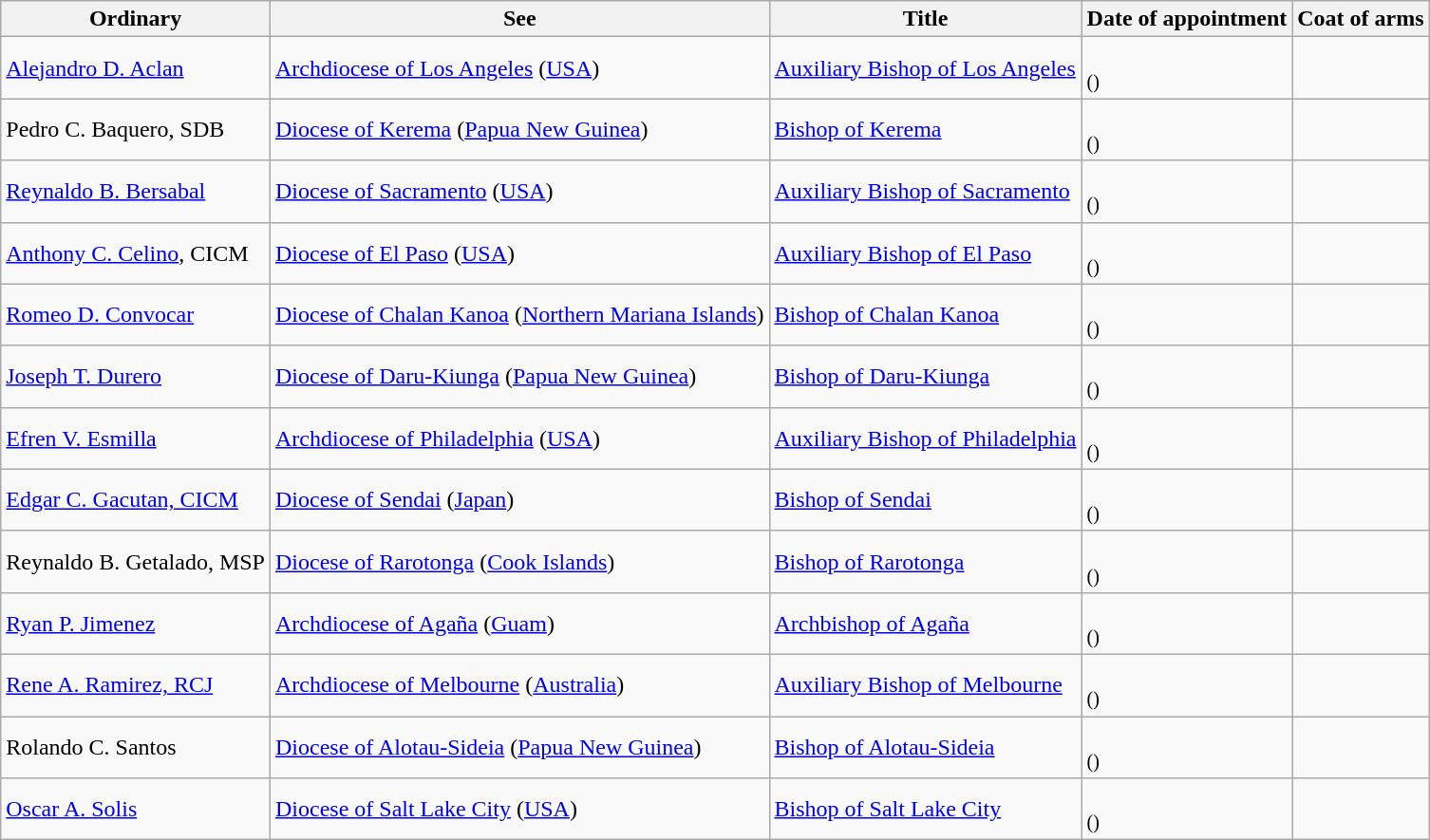<table class="wikitable sortable">
<tr>
<th>Ordinary</th>
<th>See</th>
<th>Title</th>
<th>Date of appointment</th>
<th>Coat of arms</th>
</tr>
<tr>
<td><a href='#'>Alejandro D. Aclan</a></td>
<td><a href='#'>Archdiocese of Los Angeles</a> (<a href='#'>USA</a>)</td>
<td><a href='#'>Auxiliary Bishop of Los Angeles</a></td>
<td><br><small>()</small></td>
<td></td>
</tr>
<tr>
<td>Pedro C. Baquero, SDB</td>
<td><a href='#'>Diocese of Kerema</a> (<a href='#'>Papua New Guinea</a>)</td>
<td><a href='#'>Bishop of Kerema</a></td>
<td><br><small>()</small></td>
<td></td>
</tr>
<tr>
<td><a href='#'>Reynaldo B. Bersabal</a></td>
<td><a href='#'>Diocese of Sacramento</a> (<a href='#'>USA</a>)</td>
<td><a href='#'>Auxiliary Bishop of Sacramento</a></td>
<td><br><small>()</small></td>
<td></td>
</tr>
<tr>
<td><a href='#'>Anthony C. Celino</a>, CICM</td>
<td><a href='#'>Diocese of El Paso</a> (<a href='#'>USA</a>)</td>
<td><a href='#'>Auxiliary Bishop of El Paso</a></td>
<td><br><small>()</small></td>
<td></td>
</tr>
<tr>
<td><a href='#'>Romeo D. Convocar</a></td>
<td><a href='#'>Diocese of Chalan Kanoa</a> (<a href='#'>Northern Mariana Islands</a>)</td>
<td><a href='#'>Bishop of Chalan Kanoa</a></td>
<td><br><small>()</small></td>
<td></td>
</tr>
<tr>
<td><a href='#'>Joseph T. Durero</a></td>
<td><a href='#'>Diocese of Daru-Kiunga</a> (<a href='#'>Papua New Guinea</a>)</td>
<td><a href='#'>Bishop of Daru-Kiunga</a></td>
<td><br><small>()</small></td>
<td></td>
</tr>
<tr>
<td><a href='#'>Efren V. Esmilla</a></td>
<td><a href='#'>Archdiocese of Philadelphia</a> (<a href='#'>USA</a>)</td>
<td><a href='#'>Auxiliary Bishop of Philadelphia</a></td>
<td><br><small>()</small></td>
<td></td>
</tr>
<tr>
<td><a href='#'>Edgar C. Gacutan, CICM</a></td>
<td><a href='#'>Diocese of Sendai</a> (<a href='#'>Japan</a>)</td>
<td><a href='#'>Bishop of Sendai</a></td>
<td><br><small>()</small></td>
<td></td>
</tr>
<tr>
<td>Reynaldo B. Getalado, MSP</td>
<td><a href='#'>Diocese of Rarotonga</a> (<a href='#'>Cook Islands</a>)</td>
<td><a href='#'>Bishop of Rarotonga</a></td>
<td><br><small>()</small></td>
<td></td>
</tr>
<tr>
<td><a href='#'>Ryan P. Jimenez</a></td>
<td><a href='#'>Archdiocese of Agaña</a> (<a href='#'>Guam</a>)</td>
<td><a href='#'>Archbishop of Agaña</a></td>
<td><br><small>()</small></td>
<td></td>
</tr>
<tr>
<td><a href='#'>Rene A. Ramirez, RCJ</a></td>
<td><a href='#'>Archdiocese of Melbourne</a> (<a href='#'>Australia</a>)</td>
<td><a href='#'>Auxiliary Bishop of Melbourne</a></td>
<td><br><small>()</small></td>
<td></td>
</tr>
<tr>
<td>Rolando C. Santos</td>
<td><a href='#'>Diocese of Alotau-Sideia</a> (<a href='#'>Papua New Guinea</a>)</td>
<td><a href='#'>Bishop of Alotau-Sideia</a></td>
<td><br><small>()</small></td>
<td></td>
</tr>
<tr>
<td><a href='#'>Oscar A. Solis</a></td>
<td><a href='#'>Diocese of Salt Lake City</a> (<a href='#'>USA</a>)</td>
<td><a href='#'>Bishop of Salt Lake City</a></td>
<td><br><small>()</small></td>
<td></td>
</tr>
</table>
